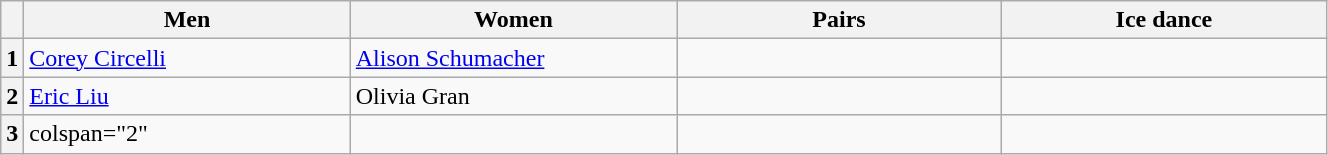<table class="wikitable unsortable" style="text-align:left; width:70%">
<tr>
<th scope="col"></th>
<th scope="col" style="width:25%">Men</th>
<th scope="col" style="width:25%">Women</th>
<th scope="col" style="width:25%">Pairs</th>
<th scope="col" style="width:25%">Ice dance</th>
</tr>
<tr>
<th scope="row">1</th>
<td><a href='#'>Corey Circelli</a></td>
<td><a href='#'>Alison Schumacher</a></td>
<td></td>
<td></td>
</tr>
<tr>
<th scope="row">2</th>
<td><a href='#'>Eric Liu</a></td>
<td>Olivia Gran</td>
<td></td>
<td></td>
</tr>
<tr>
<th scope="row">3</th>
<td>colspan="2" </td>
<td></td>
<td></td>
</tr>
</table>
